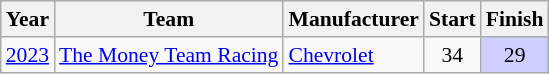<table class="wikitable" style="font-size: 90%;">
<tr>
<th>Year</th>
<th>Team</th>
<th>Manufacturer</th>
<th>Start</th>
<th>Finish</th>
</tr>
<tr>
<td><a href='#'>2023</a></td>
<td nowrap><a href='#'>The Money Team Racing</a></td>
<td><a href='#'>Chevrolet</a></td>
<td align=center>34</td>
<td align=center style=background:#CFCFFF;">29</td>
</tr>
</table>
